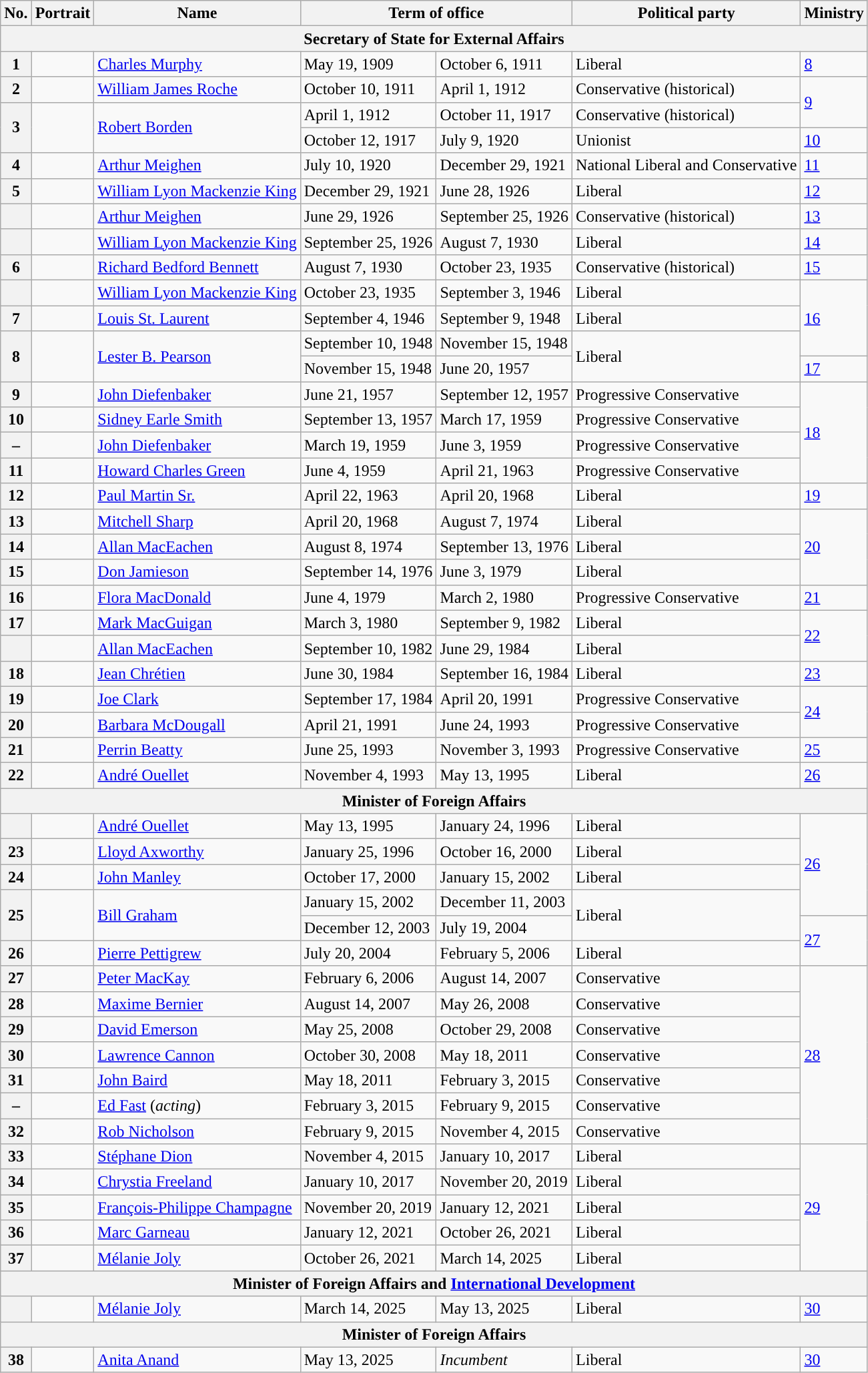<table class="wikitable">
<tr>
<th>No.</th>
<th>Portrait</th>
<th>Name</th>
<th colspan="2">Term of office</th>
<th>Political party</th>
<th>Ministry</th>
</tr>
<tr>
<th colspan="7">Secretary of State for External Affairs</th>
</tr>
<tr>
<th style="background:">1</th>
<td></td>
<td><a href='#'>Charles Murphy</a></td>
<td>May 19, 1909</td>
<td>October 6, 1911</td>
<td>Liberal</td>
<td><a href='#'>8</a> </td>
</tr>
<tr>
<th style="background:">2</th>
<td></td>
<td><a href='#'>William James Roche</a></td>
<td>October 10, 1911</td>
<td>April 1, 1912</td>
<td>Conservative (historical)</td>
<td rowspan="2"><a href='#'>9</a> </td>
</tr>
<tr>
<th rowspan="2" style="background:">3</th>
<td rowspan="2"></td>
<td rowspan="2"><a href='#'>Robert Borden</a></td>
<td>April 1, 1912</td>
<td>October 11, 1917</td>
<td>Conservative (historical)</td>
</tr>
<tr>
<td>October 12, 1917</td>
<td>July 9, 1920</td>
<td>Unionist</td>
<td><a href='#'>10</a> </td>
</tr>
<tr>
<th style="background:">4</th>
<td></td>
<td><a href='#'>Arthur Meighen</a><br></td>
<td>July 10, 1920</td>
<td>December 29, 1921</td>
<td>National Liberal and Conservative</td>
<td><a href='#'>11</a> </td>
</tr>
<tr>
<th style="background:">5</th>
<td></td>
<td><a href='#'>William Lyon Mackenzie King</a><br></td>
<td>December 29, 1921</td>
<td>June 28, 1926</td>
<td>Liberal</td>
<td><a href='#'>12</a> </td>
</tr>
<tr>
<th style="background:"></th>
<td></td>
<td><a href='#'>Arthur Meighen</a><br></td>
<td>June 29, 1926</td>
<td>September 25, 1926</td>
<td>Conservative (historical)</td>
<td><a href='#'>13</a> </td>
</tr>
<tr>
<th style="background:"></th>
<td></td>
<td><a href='#'>William Lyon Mackenzie King</a><br></td>
<td>September 25, 1926</td>
<td>August 7, 1930</td>
<td>Liberal</td>
<td><a href='#'>14</a> </td>
</tr>
<tr>
<th style="background:">6</th>
<td></td>
<td><a href='#'>Richard Bedford Bennett</a></td>
<td>August 7, 1930</td>
<td>October 23, 1935</td>
<td>Conservative (historical)</td>
<td><a href='#'>15</a> </td>
</tr>
<tr>
<th style="background:"></th>
<td></td>
<td><a href='#'>William Lyon Mackenzie King</a><br></td>
<td>October 23, 1935</td>
<td>September 3, 1946</td>
<td>Liberal</td>
<td rowspan="3"><a href='#'>16</a> </td>
</tr>
<tr>
<th style="background:">7</th>
<td></td>
<td><a href='#'>Louis St. Laurent</a></td>
<td>September 4, 1946</td>
<td>September 9, 1948</td>
<td>Liberal</td>
</tr>
<tr>
<th rowspan="2" style="background:">8</th>
<td rowspan="2"></td>
<td rowspan="2"><a href='#'>Lester B. Pearson</a></td>
<td>September 10, 1948</td>
<td>November 15, 1948</td>
<td rowspan="2">Liberal</td>
</tr>
<tr>
<td>November 15, 1948</td>
<td>June 20, 1957</td>
<td><a href='#'>17</a> </td>
</tr>
<tr>
<th style="background:">9</th>
<td></td>
<td><a href='#'>John Diefenbaker</a></td>
<td>June 21, 1957</td>
<td>September 12, 1957</td>
<td>Progressive Conservative</td>
<td rowspan="4"><a href='#'>18</a> </td>
</tr>
<tr>
<th style="background:">10</th>
<td></td>
<td><a href='#'>Sidney Earle Smith</a></td>
<td>September 13, 1957</td>
<td>March 17, 1959</td>
<td>Progressive Conservative</td>
</tr>
<tr>
<th style="background:">–</th>
<td></td>
<td><a href='#'>John Diefenbaker</a><br></td>
<td>March 19, 1959</td>
<td>June 3, 1959</td>
<td>Progressive Conservative</td>
</tr>
<tr>
<th style="background:">11</th>
<td></td>
<td><a href='#'>Howard Charles Green</a></td>
<td>June 4, 1959</td>
<td>April 21, 1963</td>
<td>Progressive Conservative</td>
</tr>
<tr>
<th style="background:">12</th>
<td></td>
<td><a href='#'>Paul Martin Sr.</a></td>
<td>April 22, 1963</td>
<td>April 20, 1968</td>
<td>Liberal</td>
<td><a href='#'>19</a> </td>
</tr>
<tr>
<th style="background:">13</th>
<td></td>
<td><a href='#'>Mitchell Sharp</a></td>
<td>April 20, 1968</td>
<td>August 7, 1974</td>
<td>Liberal</td>
<td rowspan="3"><a href='#'>20</a> </td>
</tr>
<tr>
<th style="background:">14</th>
<td></td>
<td><a href='#'>Allan MacEachen</a><br></td>
<td>August 8, 1974</td>
<td>September 13, 1976</td>
<td>Liberal</td>
</tr>
<tr>
<th style="background:">15</th>
<td></td>
<td><a href='#'>Don Jamieson</a></td>
<td>September 14, 1976</td>
<td>June 3, 1979</td>
<td>Liberal</td>
</tr>
<tr>
<th style="background:">16</th>
<td></td>
<td><a href='#'>Flora MacDonald</a></td>
<td>June 4, 1979</td>
<td>March 2, 1980</td>
<td>Progressive Conservative</td>
<td><a href='#'>21</a> </td>
</tr>
<tr>
<th style="background:">17</th>
<td></td>
<td><a href='#'>Mark MacGuigan</a></td>
<td>March 3, 1980</td>
<td>September 9, 1982</td>
<td>Liberal</td>
<td rowspan="2"><a href='#'>22</a> </td>
</tr>
<tr>
<th style="background:"></th>
<td></td>
<td><a href='#'>Allan MacEachen</a><br></td>
<td>September 10, 1982</td>
<td>June 29, 1984</td>
<td>Liberal</td>
</tr>
<tr>
<th style="background:">18</th>
<td></td>
<td><a href='#'>Jean Chrétien</a></td>
<td>June 30, 1984</td>
<td>September 16, 1984</td>
<td>Liberal</td>
<td><a href='#'>23</a> </td>
</tr>
<tr>
<th style="background:">19</th>
<td></td>
<td><a href='#'>Joe Clark</a></td>
<td>September 17, 1984</td>
<td>April 20, 1991</td>
<td>Progressive Conservative</td>
<td rowspan="2"><a href='#'>24</a> </td>
</tr>
<tr>
<th style="background:">20</th>
<td></td>
<td><a href='#'>Barbara McDougall</a></td>
<td>April 21, 1991</td>
<td>June 24, 1993</td>
<td>Progressive Conservative</td>
</tr>
<tr>
<th style="background:">21</th>
<td></td>
<td><a href='#'>Perrin Beatty</a></td>
<td>June 25, 1993</td>
<td>November 3, 1993</td>
<td>Progressive Conservative</td>
<td><a href='#'>25</a> </td>
</tr>
<tr>
<th style="background:">22</th>
<td></td>
<td><a href='#'>André Ouellet</a></td>
<td>November 4, 1993</td>
<td>May 13, 1995</td>
<td>Liberal</td>
<td><a href='#'>26</a> </td>
</tr>
<tr>
<th colspan="7">Minister of Foreign Affairs</th>
</tr>
<tr>
<th style="background:"></th>
<td></td>
<td><a href='#'>André Ouellet</a></td>
<td>May 13, 1995</td>
<td>January 24, 1996</td>
<td>Liberal</td>
<td rowspan="4"><a href='#'>26</a> </td>
</tr>
<tr>
<th style="background:">23</th>
<td></td>
<td><a href='#'>Lloyd Axworthy</a></td>
<td>January 25, 1996</td>
<td>October 16, 2000</td>
<td>Liberal</td>
</tr>
<tr>
<th style="background:">24</th>
<td></td>
<td><a href='#'>John Manley</a></td>
<td>October 17, 2000</td>
<td>January 15, 2002</td>
<td>Liberal</td>
</tr>
<tr>
<th rowspan="2" style="background:">25</th>
<td rowspan="2"></td>
<td rowspan="2"><a href='#'>Bill Graham</a></td>
<td>January 15, 2002</td>
<td>December 11, 2003</td>
<td rowspan="2">Liberal</td>
</tr>
<tr>
<td>December 12, 2003</td>
<td>July 19, 2004</td>
<td rowspan="2"><a href='#'>27</a> </td>
</tr>
<tr>
<th style="background:">26</th>
<td></td>
<td><a href='#'>Pierre Pettigrew</a></td>
<td>July 20, 2004</td>
<td>February 5, 2006</td>
<td>Liberal</td>
</tr>
<tr>
<th style="background:">27</th>
<td></td>
<td><a href='#'>Peter MacKay</a></td>
<td>February 6, 2006</td>
<td>August 14, 2007</td>
<td>Conservative</td>
<td rowspan="7"><a href='#'>28</a> </td>
</tr>
<tr>
<th style="background:">28</th>
<td></td>
<td><a href='#'>Maxime Bernier</a></td>
<td>August 14, 2007</td>
<td>May 26, 2008</td>
<td>Conservative</td>
</tr>
<tr>
<th style="background:">29</th>
<td></td>
<td><a href='#'>David Emerson</a><br></td>
<td>May 25, 2008</td>
<td>October 29, 2008</td>
<td>Conservative</td>
</tr>
<tr>
<th style="background:">30</th>
<td></td>
<td><a href='#'>Lawrence Cannon</a></td>
<td>October 30, 2008</td>
<td>May 18, 2011</td>
<td>Conservative</td>
</tr>
<tr>
<th style="background:">31</th>
<td></td>
<td><a href='#'>John Baird</a></td>
<td>May 18, 2011</td>
<td>February 3, 2015</td>
<td>Conservative</td>
</tr>
<tr>
<th style="background:">–</th>
<td></td>
<td><a href='#'>Ed Fast</a> (<em>acting</em>)</td>
<td>February 3, 2015</td>
<td>February 9, 2015</td>
<td>Conservative</td>
</tr>
<tr>
<th style="background:">32</th>
<td></td>
<td><a href='#'>Rob Nicholson</a></td>
<td>February 9, 2015</td>
<td>November 4, 2015</td>
<td>Conservative</td>
</tr>
<tr>
<th style="background:">33</th>
<td></td>
<td><a href='#'>Stéphane Dion</a></td>
<td>November 4, 2015</td>
<td>January 10, 2017</td>
<td>Liberal</td>
<td rowspan="5"><a href='#'>29</a> </td>
</tr>
<tr>
<th style="background:">34</th>
<td></td>
<td><a href='#'>Chrystia Freeland</a></td>
<td>January 10, 2017</td>
<td>November 20, 2019</td>
<td>Liberal</td>
</tr>
<tr>
<th style="background:">35</th>
<td></td>
<td><a href='#'>François-Philippe Champagne</a></td>
<td>November 20, 2019</td>
<td>January 12, 2021</td>
<td>Liberal</td>
</tr>
<tr>
<th style="background:">36</th>
<td></td>
<td><a href='#'>Marc Garneau</a></td>
<td>January 12, 2021</td>
<td>October 26, 2021</td>
<td>Liberal</td>
</tr>
<tr>
<th style="background:">37</th>
<td></td>
<td><a href='#'>Mélanie Joly</a></td>
<td>October 26, 2021</td>
<td>March 14, 2025</td>
<td>Liberal</td>
</tr>
<tr>
<th colspan="7">Minister of Foreign Affairs and <a href='#'>International Development</a></th>
</tr>
<tr>
<th style="background:"></th>
<td></td>
<td><a href='#'>Mélanie Joly</a></td>
<td>March 14, 2025</td>
<td>May 13, 2025</td>
<td>Liberal</td>
<td rowspan="1"><a href='#'>30</a> </td>
</tr>
<tr>
<th colspan="7">Minister of Foreign Affairs</th>
</tr>
<tr>
<th style="background:">38</th>
<td></td>
<td><a href='#'>Anita Anand</a></td>
<td>May 13, 2025</td>
<td><em>Incumbent</em></td>
<td>Liberal</td>
<td rowspan="1"><a href='#'>30</a> </td>
</tr>
</table>
